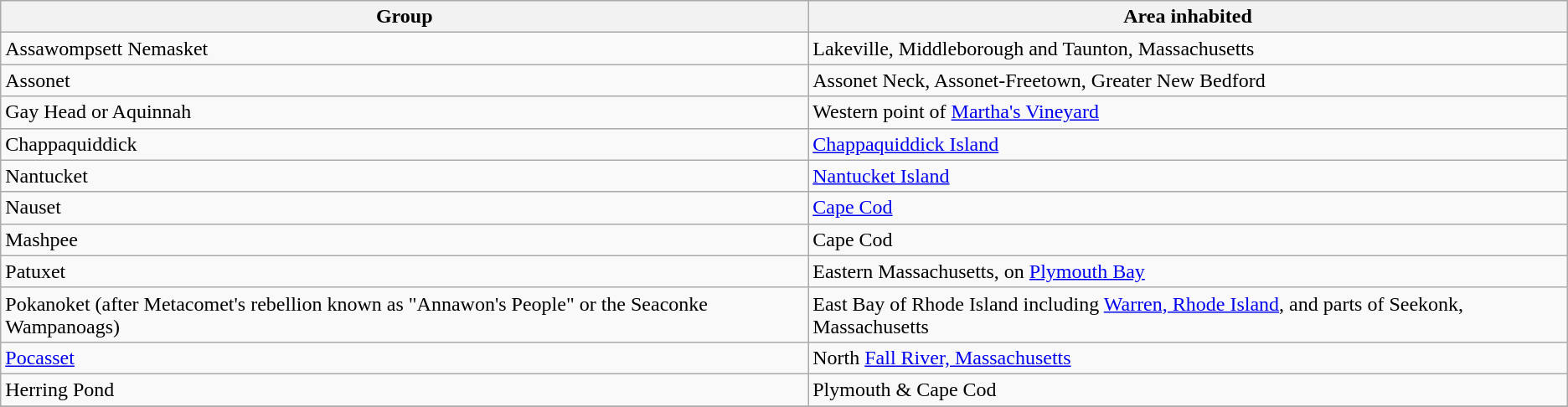<table class="wikitable">
<tr style="background:#efefef;">
<th>Group</th>
<th>Area inhabited</th>
</tr>
<tr>
<td>Assawompsett Nemasket</td>
<td>Lakeville, Middleborough and Taunton,  Massachusetts</td>
</tr>
<tr>
<td>Assonet</td>
<td>Assonet Neck, Assonet-Freetown, Greater New Bedford</td>
</tr>
<tr>
<td>Gay Head or Aquinnah</td>
<td>Western point of <a href='#'>Martha's Vineyard</a></td>
</tr>
<tr>
<td>Chappaquiddick</td>
<td><a href='#'>Chappaquiddick Island</a></td>
</tr>
<tr>
<td>Nantucket</td>
<td><a href='#'>Nantucket Island</a></td>
</tr>
<tr>
<td>Nauset</td>
<td><a href='#'>Cape Cod</a></td>
</tr>
<tr>
<td>Mashpee</td>
<td>Cape Cod</td>
</tr>
<tr>
<td>Patuxet</td>
<td>Eastern Massachusetts, on <a href='#'>Plymouth Bay</a></td>
</tr>
<tr>
<td>Pokanoket (after Metacomet's rebellion  known as "Annawon's People" or the Seaconke Wampanoags)</td>
<td>East Bay of Rhode Island including <a href='#'>Warren, Rhode Island</a>, and parts of Seekonk, Massachusetts</td>
</tr>
<tr>
<td><a href='#'>Pocasset</a></td>
<td>North <a href='#'>Fall River, Massachusetts</a></td>
</tr>
<tr>
<td>Herring Pond</td>
<td>Plymouth & Cape Cod</td>
</tr>
<tr>
</tr>
</table>
